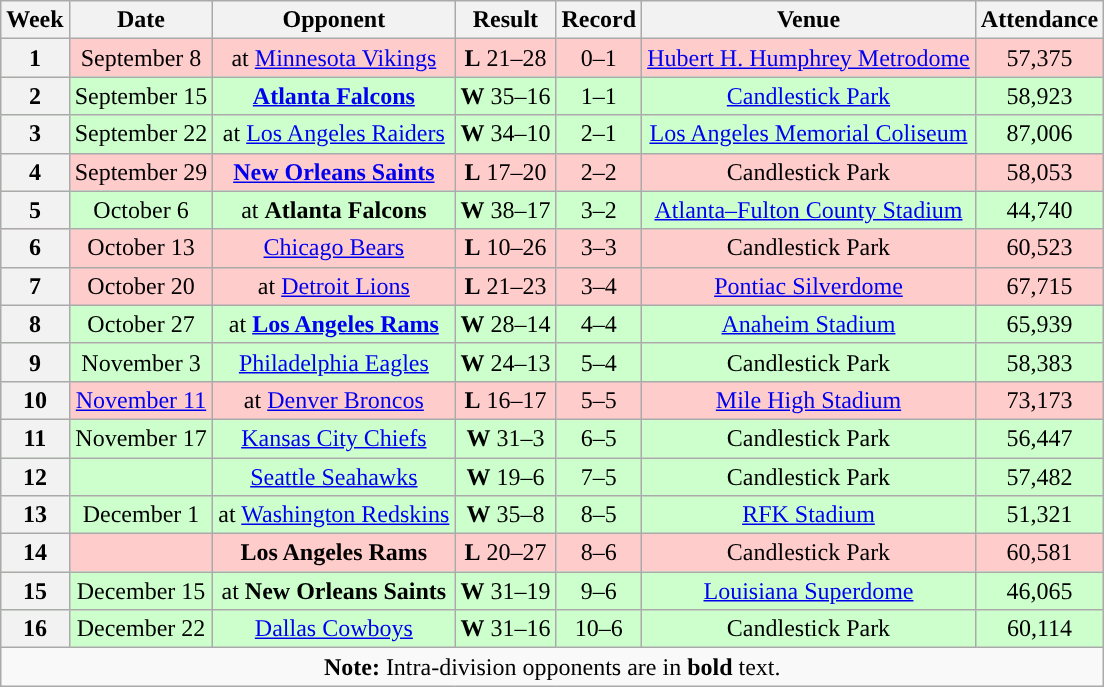<table class="wikitable" style="text-align:center">
<tr>
<th>Week</th>
<th>Date</th>
<th>Opponent</th>
<th>Result</th>
<th>Record</th>
<th>Venue</th>
<th>Attendance</th>
</tr>
<tr style="background:#fcc">
<th>1</th>
<td>September 8</td>
<td>at <a href='#'>Minnesota Vikings</a></td>
<td><strong>L</strong> 21–28</td>
<td>0–1</td>
<td><a href='#'>Hubert H. Humphrey Metrodome</a></td>
<td>57,375</td>
</tr>
<tr style="background:#cfc">
<th>2</th>
<td>September 15</td>
<td><strong><a href='#'>Atlanta Falcons</a></strong></td>
<td><strong>W</strong> 35–16</td>
<td>1–1</td>
<td><a href='#'>Candlestick Park</a></td>
<td>58,923</td>
</tr>
<tr style="background:#cfc">
<th>3</th>
<td>September 22</td>
<td>at <a href='#'>Los Angeles Raiders</a></td>
<td><strong>W</strong> 34–10</td>
<td>2–1</td>
<td><a href='#'>Los Angeles Memorial Coliseum</a></td>
<td>87,006</td>
</tr>
<tr style="background:#fcc">
<th>4</th>
<td>September 29</td>
<td><strong><a href='#'>New Orleans Saints</a></strong></td>
<td><strong>L</strong> 17–20</td>
<td>2–2</td>
<td>Candlestick Park</td>
<td>58,053</td>
</tr>
<tr style="background:#cfc">
<th>5</th>
<td>October 6</td>
<td>at <strong>Atlanta Falcons</strong></td>
<td><strong>W</strong> 38–17</td>
<td>3–2</td>
<td><a href='#'>Atlanta–Fulton County Stadium</a></td>
<td>44,740</td>
</tr>
<tr style="background:#fcc">
<th>6</th>
<td>October 13</td>
<td><a href='#'>Chicago Bears</a></td>
<td><strong>L</strong> 10–26</td>
<td>3–3</td>
<td>Candlestick Park</td>
<td>60,523</td>
</tr>
<tr style="background:#fcc">
<th>7</th>
<td>October 20</td>
<td>at <a href='#'>Detroit Lions</a></td>
<td><strong>L</strong> 21–23</td>
<td>3–4</td>
<td><a href='#'>Pontiac Silverdome</a></td>
<td>67,715</td>
</tr>
<tr style="background:#cfc">
<th>8</th>
<td>October 27</td>
<td>at <strong><a href='#'>Los Angeles Rams</a></strong></td>
<td><strong>W</strong> 28–14</td>
<td>4–4</td>
<td><a href='#'>Anaheim Stadium</a></td>
<td>65,939</td>
</tr>
<tr style="background:#cfc">
<th>9</th>
<td>November 3</td>
<td><a href='#'>Philadelphia Eagles</a></td>
<td><strong>W</strong> 24–13</td>
<td>5–4</td>
<td>Candlestick Park</td>
<td>58,383</td>
</tr>
<tr style="background:#fcc">
<th>10</th>
<td><a href='#'>November 11</a></td>
<td>at <a href='#'>Denver Broncos</a></td>
<td><strong>L</strong> 16–17</td>
<td>5–5</td>
<td><a href='#'>Mile High Stadium</a></td>
<td>73,173</td>
</tr>
<tr style="background:#cfc">
<th>11</th>
<td>November 17</td>
<td><a href='#'>Kansas City Chiefs</a></td>
<td><strong>W</strong> 31–3</td>
<td>6–5</td>
<td>Candlestick Park</td>
<td>56,447</td>
</tr>
<tr style="background:#cfc">
<th>12</th>
<td></td>
<td><a href='#'>Seattle Seahawks</a></td>
<td><strong>W</strong> 19–6</td>
<td>7–5</td>
<td>Candlestick Park</td>
<td>57,482</td>
</tr>
<tr style="background:#cfc">
<th>13</th>
<td>December 1</td>
<td>at <a href='#'>Washington Redskins</a></td>
<td><strong>W</strong> 35–8</td>
<td>8–5</td>
<td><a href='#'>RFK Stadium</a></td>
<td>51,321</td>
</tr>
<tr style="background:#fcc">
<th>14</th>
<td></td>
<td><strong>Los Angeles Rams</strong></td>
<td><strong>L</strong> 20–27</td>
<td>8–6</td>
<td>Candlestick Park</td>
<td>60,581</td>
</tr>
<tr style="background:#cfc">
<th>15</th>
<td>December 15</td>
<td>at <strong>New Orleans Saints</strong></td>
<td><strong>W</strong> 31–19</td>
<td>9–6</td>
<td><a href='#'>Louisiana Superdome</a></td>
<td>46,065</td>
</tr>
<tr style="background:#cfc">
<th>16</th>
<td>December 22</td>
<td><a href='#'>Dallas Cowboys</a></td>
<td><strong>W</strong> 31–16</td>
<td>10–6</td>
<td>Candlestick Park</td>
<td>60,114</td>
</tr>
<tr>
<td colspan="8"><strong>Note:</strong> Intra-division opponents are in <strong>bold</strong> text.</td>
</tr>
</table>
